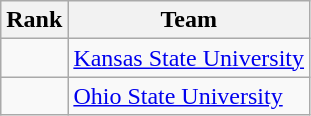<table class="wikitable">
<tr>
<th>Rank</th>
<th>Team</th>
</tr>
<tr>
<td align=center></td>
<td align="left"><a href='#'>Kansas State University</a></td>
</tr>
<tr>
<td align=center></td>
<td align="left"><a href='#'>Ohio State University</a></td>
</tr>
</table>
